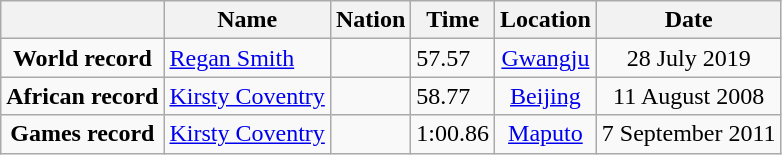<table class=wikitable style=text-align:center>
<tr>
<th></th>
<th>Name</th>
<th>Nation</th>
<th>Time</th>
<th>Location</th>
<th>Date</th>
</tr>
<tr>
<td><strong>World record</strong></td>
<td align=left><a href='#'>Regan Smith</a></td>
<td align=left></td>
<td align=left>57.57</td>
<td><a href='#'>Gwangju</a></td>
<td>28 July 2019</td>
</tr>
<tr>
<td><strong>African record</strong></td>
<td align=left><a href='#'>Kirsty Coventry</a></td>
<td align=left></td>
<td align=left>58.77</td>
<td><a href='#'>Beijing</a></td>
<td>11 August 2008</td>
</tr>
<tr>
<td><strong>Games record</strong></td>
<td align=left><a href='#'>Kirsty Coventry</a></td>
<td align=left></td>
<td align=left>1:00.86</td>
<td><a href='#'>Maputo</a></td>
<td>7 September 2011</td>
</tr>
</table>
